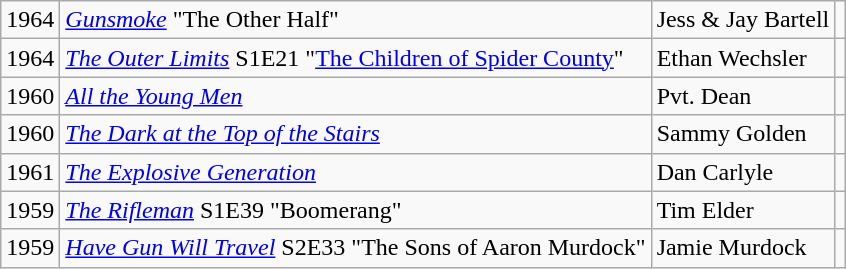<table class="wikitable">
<tr>
<td>1964</td>
<td><em><a href='#'>Gunsmoke</a></em> "The Other Half"</td>
<td>Jess & Jay Bartell</td>
<td></td>
</tr>
<tr>
<td>1964</td>
<td><em><a href='#'>The Outer Limits</a></em> S1E21 "<a href='#'>The Children of Spider County</a>"</td>
<td>Ethan Wechsler</td>
<td></td>
</tr>
<tr>
<td>1960</td>
<td><em><a href='#'>All the Young Men</a></em></td>
<td>Pvt. Dean</td>
<td></td>
</tr>
<tr>
<td>1960</td>
<td><em><a href='#'>The Dark at the Top of the Stairs</a></em></td>
<td>Sammy Golden</td>
<td></td>
</tr>
<tr>
<td>1961</td>
<td><em><a href='#'>The Explosive Generation</a></em></td>
<td>Dan Carlyle</td>
<td></td>
</tr>
<tr>
<td>1959</td>
<td><em><a href='#'>The Rifleman</a></em> S1E39 "Boomerang"</td>
<td>Tim Elder</td>
<td></td>
</tr>
<tr>
<td>1959</td>
<td><em><a href='#'>Have Gun Will Travel</a></em> S2E33 "The Sons of Aaron Murdock"</td>
<td>Jamie Murdock</td>
<td></td>
</tr>
</table>
